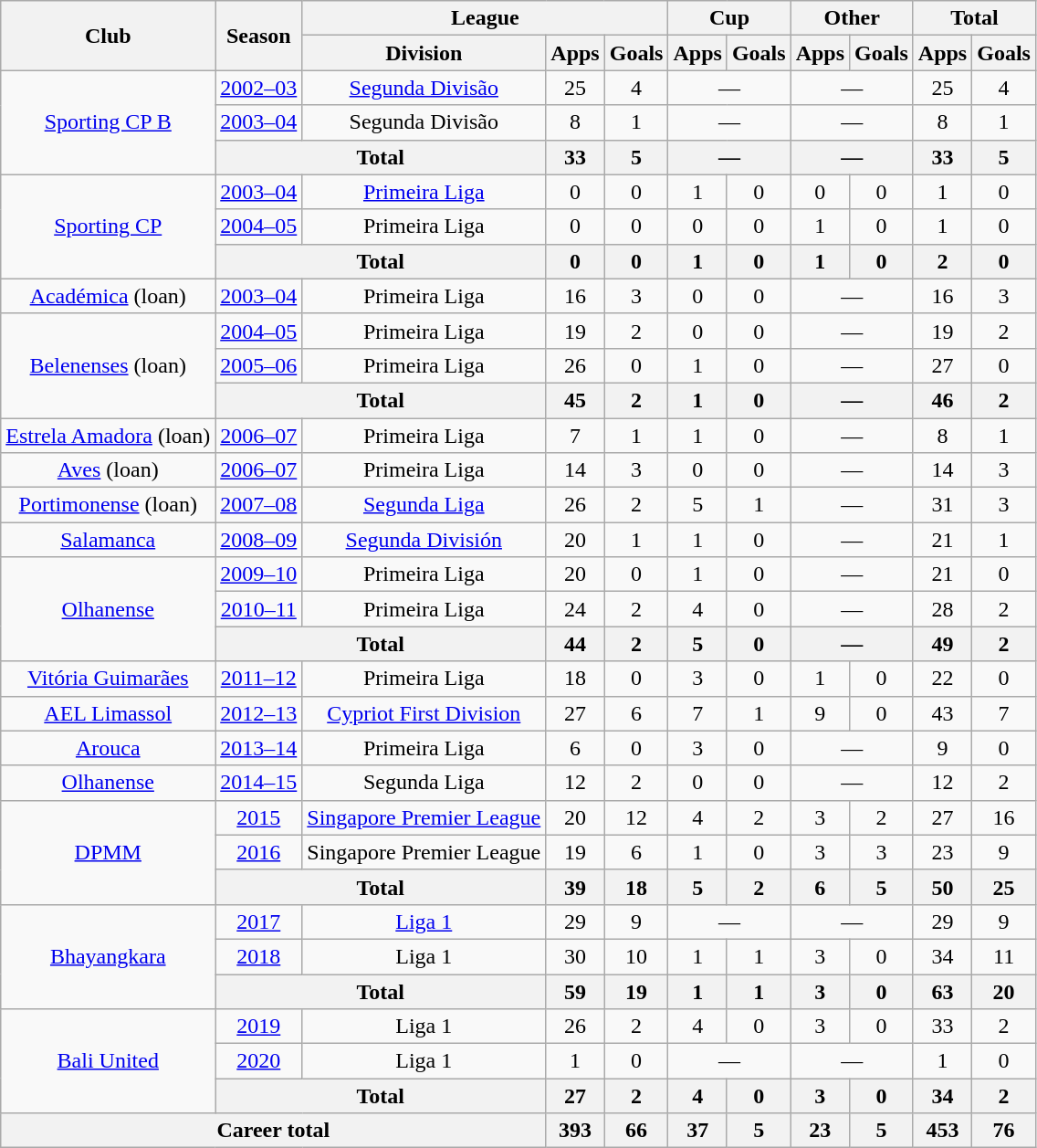<table class="wikitable" style="text-align: center;">
<tr>
<th rowspan="2">Club</th>
<th rowspan="2">Season</th>
<th colspan="3">League</th>
<th colspan="2">Cup</th>
<th colspan="2">Other</th>
<th colspan="2">Total</th>
</tr>
<tr>
<th>Division</th>
<th>Apps</th>
<th>Goals</th>
<th>Apps</th>
<th>Goals</th>
<th>Apps</th>
<th>Goals</th>
<th>Apps</th>
<th>Goals</th>
</tr>
<tr>
<td rowspan="3"><a href='#'>Sporting CP B</a></td>
<td><a href='#'>2002–03</a></td>
<td><a href='#'>Segunda Divisão</a></td>
<td>25</td>
<td>4</td>
<td colspan="2">—</td>
<td colspan="2">—</td>
<td>25</td>
<td>4</td>
</tr>
<tr>
<td><a href='#'>2003–04</a></td>
<td>Segunda Divisão</td>
<td>8</td>
<td>1</td>
<td colspan="2">—</td>
<td colspan="2">—</td>
<td>8</td>
<td>1</td>
</tr>
<tr>
<th colspan="2">Total</th>
<th>33</th>
<th>5</th>
<th colspan="2">—</th>
<th colspan="2">—</th>
<th>33</th>
<th>5</th>
</tr>
<tr>
<td rowspan="3"><a href='#'>Sporting CP</a></td>
<td><a href='#'>2003–04</a></td>
<td><a href='#'>Primeira Liga</a></td>
<td>0</td>
<td>0</td>
<td>1</td>
<td>0</td>
<td>0</td>
<td>0</td>
<td>1</td>
<td>0</td>
</tr>
<tr>
<td><a href='#'>2004–05</a></td>
<td>Primeira Liga</td>
<td>0</td>
<td>0</td>
<td>0</td>
<td>0</td>
<td>1</td>
<td>0</td>
<td>1</td>
<td>0</td>
</tr>
<tr>
<th colspan="2">Total</th>
<th>0</th>
<th>0</th>
<th>1</th>
<th>0</th>
<th>1</th>
<th>0</th>
<th>2</th>
<th>0</th>
</tr>
<tr>
<td><a href='#'>Académica</a> (loan)</td>
<td><a href='#'>2003–04</a></td>
<td>Primeira Liga</td>
<td>16</td>
<td>3</td>
<td>0</td>
<td>0</td>
<td colspan="2">—</td>
<td>16</td>
<td>3</td>
</tr>
<tr>
<td rowspan="3"><a href='#'>Belenenses</a> (loan)</td>
<td><a href='#'>2004–05</a></td>
<td>Primeira Liga</td>
<td>19</td>
<td>2</td>
<td>0</td>
<td>0</td>
<td colspan="2">—</td>
<td>19</td>
<td>2</td>
</tr>
<tr>
<td><a href='#'>2005–06</a></td>
<td>Primeira Liga</td>
<td>26</td>
<td>0</td>
<td>1</td>
<td>0</td>
<td colspan="2">—</td>
<td>27</td>
<td>0</td>
</tr>
<tr>
<th colspan="2">Total</th>
<th>45</th>
<th>2</th>
<th>1</th>
<th>0</th>
<th colspan="2">—</th>
<th>46</th>
<th>2</th>
</tr>
<tr>
<td><a href='#'>Estrela Amadora</a> (loan)</td>
<td><a href='#'>2006–07</a></td>
<td>Primeira Liga</td>
<td>7</td>
<td>1</td>
<td>1</td>
<td>0</td>
<td colspan="2">—</td>
<td>8</td>
<td>1</td>
</tr>
<tr>
<td><a href='#'>Aves</a> (loan)</td>
<td><a href='#'>2006–07</a></td>
<td>Primeira Liga</td>
<td>14</td>
<td>3</td>
<td>0</td>
<td>0</td>
<td colspan="2">—</td>
<td>14</td>
<td>3</td>
</tr>
<tr>
<td><a href='#'>Portimonense</a> (loan)</td>
<td><a href='#'>2007–08</a></td>
<td><a href='#'>Segunda Liga</a></td>
<td>26</td>
<td>2</td>
<td>5</td>
<td>1</td>
<td colspan="2">—</td>
<td>31</td>
<td>3</td>
</tr>
<tr>
<td><a href='#'>Salamanca</a></td>
<td><a href='#'>2008–09</a></td>
<td><a href='#'>Segunda División</a></td>
<td>20</td>
<td>1</td>
<td>1</td>
<td>0</td>
<td colspan="2">—</td>
<td>21</td>
<td>1</td>
</tr>
<tr>
<td rowspan="3"><a href='#'>Olhanense</a></td>
<td><a href='#'>2009–10</a></td>
<td>Primeira Liga</td>
<td>20</td>
<td>0</td>
<td>1</td>
<td>0</td>
<td colspan="2">—</td>
<td>21</td>
<td>0</td>
</tr>
<tr>
<td><a href='#'>2010–11</a></td>
<td>Primeira Liga</td>
<td>24</td>
<td>2</td>
<td>4</td>
<td>0</td>
<td colspan="2">—</td>
<td>28</td>
<td>2</td>
</tr>
<tr>
<th colspan="2">Total</th>
<th>44</th>
<th>2</th>
<th>5</th>
<th>0</th>
<th colspan="2">—</th>
<th>49</th>
<th>2</th>
</tr>
<tr>
<td><a href='#'>Vitória Guimarães</a></td>
<td><a href='#'>2011–12</a></td>
<td>Primeira Liga</td>
<td>18</td>
<td>0</td>
<td>3</td>
<td>0</td>
<td>1</td>
<td>0</td>
<td>22</td>
<td>0</td>
</tr>
<tr>
<td><a href='#'>AEL Limassol</a></td>
<td><a href='#'>2012–13</a></td>
<td><a href='#'>Cypriot First Division</a></td>
<td>27</td>
<td>6</td>
<td>7</td>
<td>1</td>
<td>9</td>
<td>0</td>
<td>43</td>
<td>7</td>
</tr>
<tr>
<td><a href='#'>Arouca</a></td>
<td><a href='#'>2013–14</a></td>
<td>Primeira Liga</td>
<td>6</td>
<td>0</td>
<td>3</td>
<td>0</td>
<td colspan="2">—</td>
<td>9</td>
<td>0</td>
</tr>
<tr>
<td><a href='#'>Olhanense</a></td>
<td><a href='#'>2014–15</a></td>
<td>Segunda Liga</td>
<td>12</td>
<td>2</td>
<td>0</td>
<td>0</td>
<td colspan="2">—</td>
<td>12</td>
<td>2</td>
</tr>
<tr>
<td rowspan="3"><a href='#'>DPMM</a></td>
<td><a href='#'>2015</a></td>
<td><a href='#'>Singapore Premier League</a></td>
<td>20</td>
<td>12</td>
<td>4</td>
<td>2</td>
<td>3</td>
<td>2</td>
<td>27</td>
<td>16</td>
</tr>
<tr>
<td><a href='#'>2016</a></td>
<td>Singapore Premier League</td>
<td>19</td>
<td>6</td>
<td>1</td>
<td>0</td>
<td>3</td>
<td>3</td>
<td>23</td>
<td>9</td>
</tr>
<tr>
<th colspan="2">Total</th>
<th>39</th>
<th>18</th>
<th>5</th>
<th>2</th>
<th>6</th>
<th>5</th>
<th>50</th>
<th>25</th>
</tr>
<tr>
<td rowspan="3"><a href='#'>Bhayangkara</a></td>
<td><a href='#'>2017</a></td>
<td><a href='#'>Liga 1</a></td>
<td>29</td>
<td>9</td>
<td colspan="2">—</td>
<td colspan="2">—</td>
<td>29</td>
<td>9</td>
</tr>
<tr>
<td><a href='#'>2018</a></td>
<td>Liga 1</td>
<td>30</td>
<td>10</td>
<td>1</td>
<td>1</td>
<td>3</td>
<td>0</td>
<td>34</td>
<td>11</td>
</tr>
<tr>
<th colspan="2">Total</th>
<th>59</th>
<th>19</th>
<th>1</th>
<th>1</th>
<th>3</th>
<th>0</th>
<th>63</th>
<th>20</th>
</tr>
<tr>
<td rowspan="3"><a href='#'>Bali United</a></td>
<td><a href='#'>2019</a></td>
<td>Liga 1</td>
<td>26</td>
<td>2</td>
<td>4</td>
<td>0</td>
<td>3</td>
<td>0</td>
<td>33</td>
<td>2</td>
</tr>
<tr>
<td><a href='#'>2020</a></td>
<td>Liga 1</td>
<td>1</td>
<td>0</td>
<td colspan="2">—</td>
<td colspan="2">—</td>
<td>1</td>
<td>0</td>
</tr>
<tr>
<th colspan="2">Total</th>
<th>27</th>
<th>2</th>
<th>4</th>
<th>0</th>
<th>3</th>
<th>0</th>
<th>34</th>
<th>2</th>
</tr>
<tr>
<th colspan="3">Career total</th>
<th>393</th>
<th>66</th>
<th>37</th>
<th>5</th>
<th>23</th>
<th>5</th>
<th>453</th>
<th>76</th>
</tr>
</table>
